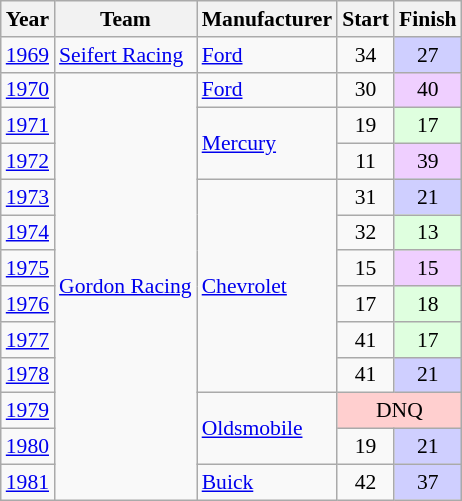<table class="wikitable" style="font-size: 90%;">
<tr>
<th>Year</th>
<th>Team</th>
<th>Manufacturer</th>
<th>Start</th>
<th>Finish</th>
</tr>
<tr>
<td><a href='#'>1969</a></td>
<td><a href='#'>Seifert Racing</a></td>
<td><a href='#'>Ford</a></td>
<td align=center>34</td>
<td align=center style="background:#CFCFFF;">27</td>
</tr>
<tr>
<td><a href='#'>1970</a></td>
<td rowspan=12><a href='#'>Gordon Racing</a></td>
<td><a href='#'>Ford</a></td>
<td align=center>30</td>
<td align=center style="background:#EFCFFF;">40</td>
</tr>
<tr>
<td><a href='#'>1971</a></td>
<td rowspan=2><a href='#'>Mercury</a></td>
<td align=center>19</td>
<td align=center style="background:#DFFFDF;">17</td>
</tr>
<tr>
<td><a href='#'>1972</a></td>
<td align=center>11</td>
<td align=center style="background:#EFCFFF;">39</td>
</tr>
<tr>
<td><a href='#'>1973</a></td>
<td rowspan=6><a href='#'>Chevrolet</a></td>
<td align=center>31</td>
<td align=center style="background:#CFCFFF;">21</td>
</tr>
<tr>
<td><a href='#'>1974</a></td>
<td align=center>32</td>
<td align=center style="background:#DFFFDF;">13</td>
</tr>
<tr>
<td><a href='#'>1975</a></td>
<td align=center>15</td>
<td align=center style="background:#EFCFFF;">15</td>
</tr>
<tr>
<td><a href='#'>1976</a></td>
<td align=center>17</td>
<td align=center style="background:#DFFFDF;">18</td>
</tr>
<tr>
<td><a href='#'>1977</a></td>
<td align=center>41</td>
<td align=center style="background:#DFFFDF;">17</td>
</tr>
<tr>
<td><a href='#'>1978</a></td>
<td align=center>41</td>
<td align=center style="background:#CFCFFF;">21</td>
</tr>
<tr>
<td><a href='#'>1979</a></td>
<td rowspan=2><a href='#'>Oldsmobile</a></td>
<td colspan=2 align=center style="background:#FFCFCF;">DNQ</td>
</tr>
<tr>
<td><a href='#'>1980</a></td>
<td align=center>19</td>
<td align=center style="background:#CFCFFF;">21</td>
</tr>
<tr>
<td><a href='#'>1981</a></td>
<td><a href='#'>Buick</a></td>
<td align=center>42</td>
<td align=center style="background:#CFCFFF;">37</td>
</tr>
</table>
